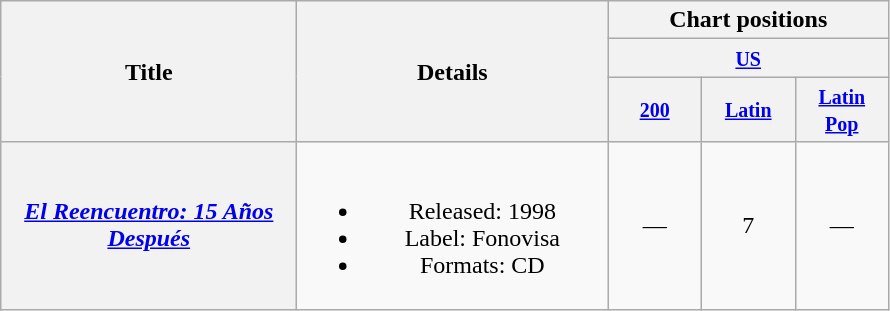<table class="wikitable plainrowheaders" style="text-align:center;">
<tr>
<th rowspan="3" style="width:190px;">Title</th>
<th rowspan="3" style="width:200px;">Details</th>
<th colspan="3">Chart positions</th>
</tr>
<tr>
<th colspan="3" style="width:165px;"><small><a href='#'>US</a></small></th>
</tr>
<tr>
<th style="width:55px;"><small><a href='#'>200</a></small><br></th>
<th style="width:55px;"><small><a href='#'>Latin</a></small><br></th>
<th style="width:55px;"><small><a href='#'>Latin Pop</a></small><br></th>
</tr>
<tr>
<th scope="row" style="text-align:center;"><em><a href='#'>El Reencuentro: 15 Años Después</a></em></th>
<td><br><ul><li>Released: 1998</li><li>Label: Fonovisa</li><li>Formats: CD</li></ul></td>
<td style="text-align:center;">—</td>
<td style="text-align:center;">7</td>
<td style="text-align:center;">—</td>
</tr>
</table>
